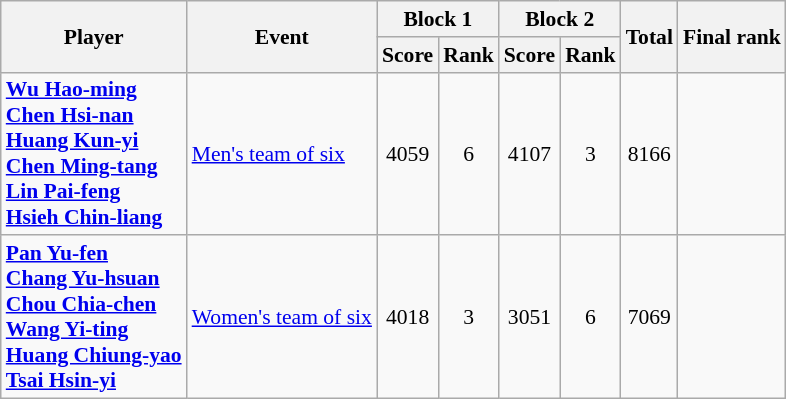<table class="wikitable" style="text-align:center; font-size:90%">
<tr>
<th rowspan="2">Player</th>
<th rowspan="2">Event</th>
<th colspan="2">Block 1</th>
<th colspan="2">Block 2</th>
<th rowspan="2">Total</th>
<th rowspan="2">Final rank</th>
</tr>
<tr>
<th>Score</th>
<th>Rank</th>
<th>Score</th>
<th>Rank</th>
</tr>
<tr>
<td align="left"><strong><a href='#'>Wu Hao-ming</a> <br> <a href='#'>Chen Hsi-nan</a> <br> <a href='#'>Huang Kun-yi</a> <br> <a href='#'>Chen Ming-tang</a> <br> <a href='#'>Lin Pai-feng</a> <br> <a href='#'>Hsieh Chin-liang</a></strong></td>
<td align="left"><a href='#'>Men's team of six</a></td>
<td>4059</td>
<td>6</td>
<td>4107</td>
<td>3</td>
<td>8166</td>
<td></td>
</tr>
<tr>
<td align="left"><strong><a href='#'>Pan Yu-fen</a> <br> <a href='#'>Chang Yu-hsuan</a> <br> <a href='#'>Chou Chia-chen</a> <br> <a href='#'>Wang Yi-ting</a> <br> <a href='#'>Huang Chiung-yao</a> <br> <a href='#'>Tsai Hsin-yi</a></strong></td>
<td align="left"><a href='#'>Women's team of six</a></td>
<td>4018</td>
<td>3</td>
<td>3051</td>
<td>6</td>
<td>7069</td>
<td></td>
</tr>
</table>
